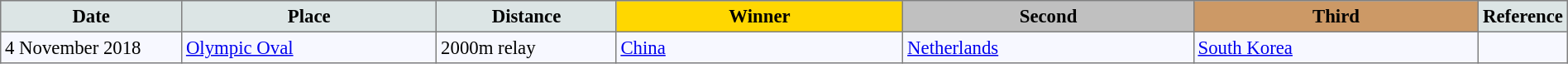<table bgcolor="#f7f8ff" cellpadding="3" cellspacing="0" border="1" style="font-size: 95%; border: gray solid 1px; border-collapse: collapse;">
<tr bgcolor="#cccccc" (1>
<td width="150" align="center" bgcolor="#dce5e5"><strong>Date</strong></td>
<td width="220" align="center" bgcolor="#dce5e5"><strong>Place</strong></td>
<td width="150" align="center" bgcolor="#dce5e5"><strong>Distance</strong></td>
<td align="center" bgcolor="gold" width="250"><strong>Winner</strong></td>
<td align="center" bgcolor="silver" width="250"><strong>Second</strong></td>
<td width="250" align="center" bgcolor="#cc9966"><strong>Third</strong></td>
<td width="30" align="center" bgcolor="#dce5e5"><strong>Reference</strong></td>
</tr>
<tr align="left">
<td>4 November 2018</td>
<td><a href='#'>Olympic Oval</a></td>
<td>2000m relay</td>
<td> <a href='#'>China</a></td>
<td> <a href='#'>Netherlands</a></td>
<td> <a href='#'>South Korea</a></td>
<td> </td>
</tr>
</table>
